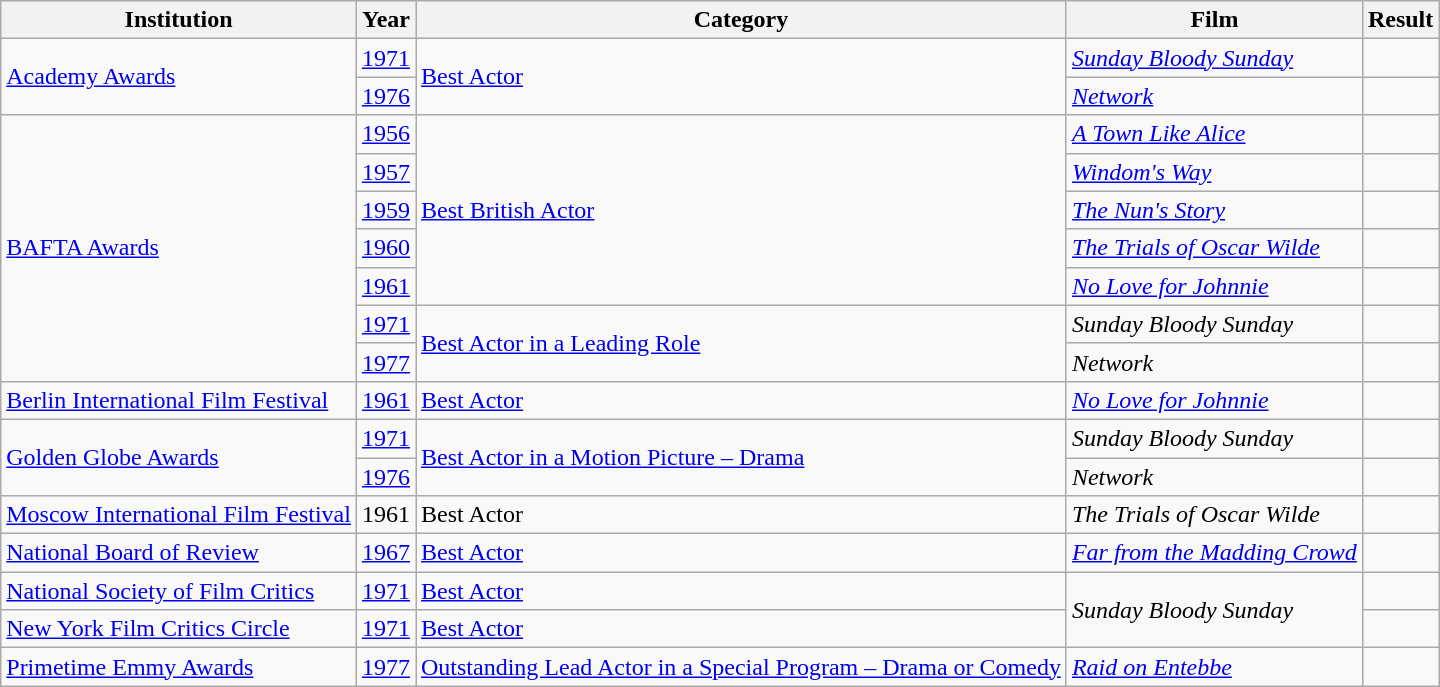<table class="wikitable">
<tr>
<th>Institution</th>
<th>Year</th>
<th>Category</th>
<th>Film</th>
<th>Result</th>
</tr>
<tr>
<td rowspan="2"><a href='#'>Academy Awards</a></td>
<td><a href='#'>1971</a></td>
<td rowspan="2"><a href='#'>Best Actor</a></td>
<td><em><a href='#'>Sunday Bloody Sunday</a></em></td>
<td></td>
</tr>
<tr>
<td><a href='#'>1976</a></td>
<td><em><a href='#'>Network</a></em></td>
<td></td>
</tr>
<tr>
<td rowspan="7"><a href='#'>BAFTA Awards</a></td>
<td><a href='#'>1956</a></td>
<td rowspan="5"><a href='#'>Best British Actor</a></td>
<td><em><a href='#'>A Town Like Alice</a></em></td>
<td></td>
</tr>
<tr>
<td><a href='#'>1957</a></td>
<td><em><a href='#'>Windom's Way</a></em></td>
<td></td>
</tr>
<tr>
<td><a href='#'>1959</a></td>
<td><em><a href='#'>The Nun's Story</a></em></td>
<td></td>
</tr>
<tr>
<td><a href='#'>1960</a></td>
<td><em><a href='#'>The Trials of Oscar Wilde</a></em></td>
<td></td>
</tr>
<tr>
<td><a href='#'>1961</a></td>
<td><em><a href='#'>No Love for Johnnie</a></em></td>
<td></td>
</tr>
<tr>
<td><a href='#'>1971</a></td>
<td rowspan="2"><a href='#'>Best Actor in a Leading Role</a></td>
<td><em>Sunday Bloody Sunday</em></td>
<td></td>
</tr>
<tr>
<td><a href='#'>1977</a></td>
<td><em>Network</em></td>
<td></td>
</tr>
<tr>
<td><a href='#'>Berlin International Film Festival</a></td>
<td><a href='#'>1961</a></td>
<td><a href='#'>Best Actor</a></td>
<td><em><a href='#'>No Love for Johnnie</a></em></td>
<td></td>
</tr>
<tr>
<td rowspan="2"><a href='#'>Golden Globe Awards</a></td>
<td><a href='#'>1971</a></td>
<td rowspan="2"><a href='#'>Best Actor in a Motion Picture – Drama</a></td>
<td><em>Sunday Bloody Sunday</em></td>
<td></td>
</tr>
<tr>
<td><a href='#'>1976</a></td>
<td><em>Network</em></td>
<td></td>
</tr>
<tr>
<td><a href='#'>Moscow International Film Festival</a></td>
<td>1961</td>
<td>Best Actor</td>
<td><em>The Trials of Oscar Wilde</em></td>
<td></td>
</tr>
<tr>
<td><a href='#'>National Board of Review</a></td>
<td><a href='#'>1967</a></td>
<td><a href='#'>Best Actor</a></td>
<td><a href='#'><em>Far from the Madding Crowd</em></a></td>
<td></td>
</tr>
<tr>
<td><a href='#'>National Society of Film Critics</a></td>
<td><a href='#'>1971</a></td>
<td><a href='#'>Best Actor</a></td>
<td rowspan="2"><em>Sunday Bloody Sunday</em></td>
<td></td>
</tr>
<tr>
<td><a href='#'>New York Film Critics Circle</a></td>
<td><a href='#'>1971</a></td>
<td><a href='#'>Best Actor</a></td>
<td></td>
</tr>
<tr>
<td><a href='#'>Primetime Emmy Awards</a></td>
<td><a href='#'>1977</a></td>
<td><a href='#'>Outstanding Lead Actor in a Special Program – Drama or Comedy</a></td>
<td><em><a href='#'>Raid on Entebbe</a></em></td>
<td></td>
</tr>
</table>
